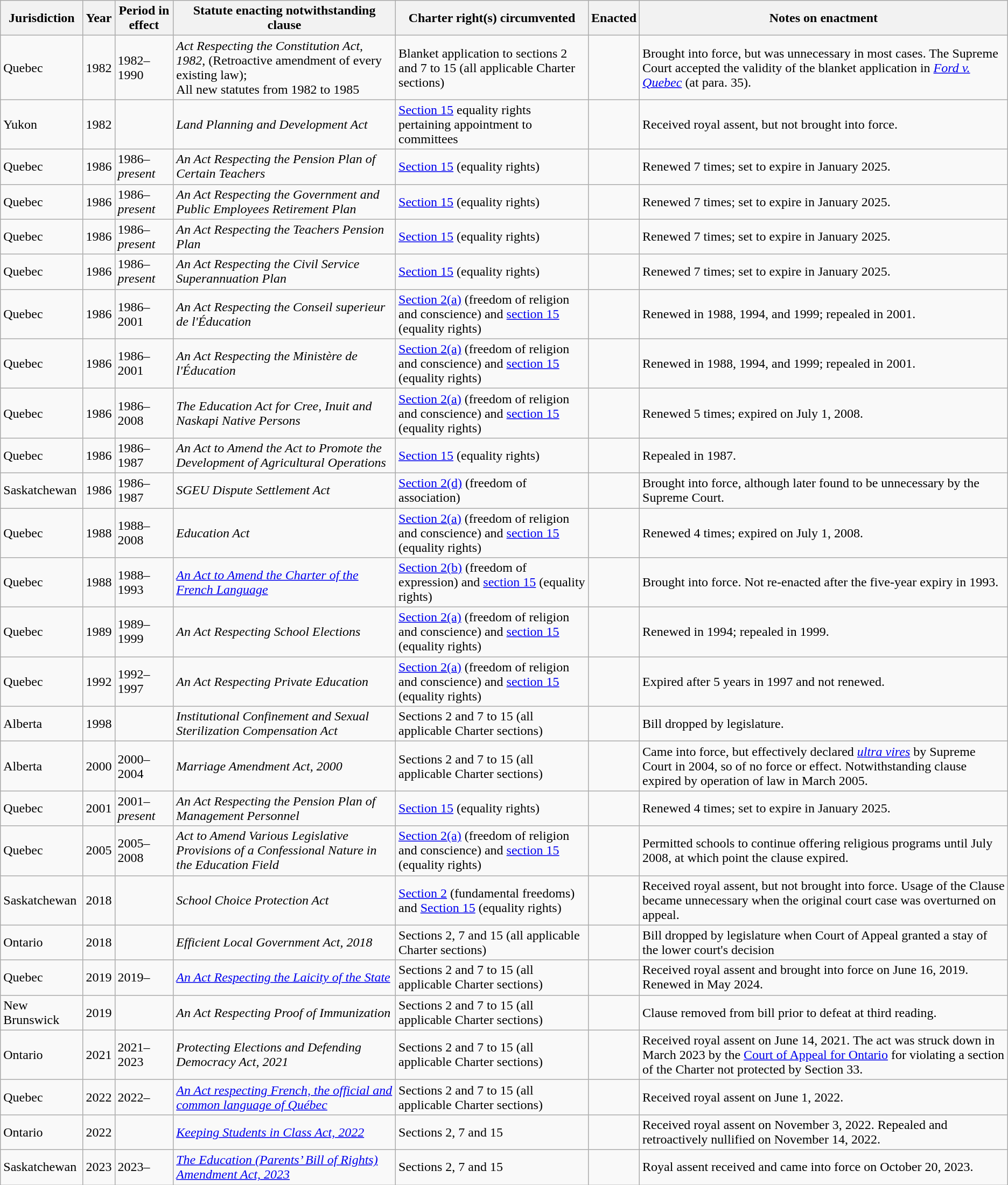<table class="wikitable sortable">
<tr>
<th>Jurisdiction</th>
<th>Year</th>
<th>Period in effect</th>
<th>Statute enacting notwithstanding clause</th>
<th>Charter right(s) circumvented</th>
<th>Enacted</th>
<th>Notes on enactment</th>
</tr>
<tr>
<td>Quebec</td>
<td>1982</td>
<td>1982–1990</td>
<td><em>Act Respecting the Constitution Act, 1982</em>, (Retroactive amendment of every existing law);<br>All new statutes from 1982 to 1985</td>
<td>Blanket application to sections 2 and 7 to 15 (all applicable Charter sections)</td>
<td></td>
<td>Brought into force, but was unnecessary in most cases. The Supreme Court accepted the validity of the blanket application in <em><a href='#'>Ford v. Quebec</a></em> (at para. 35).</td>
</tr>
<tr>
<td>Yukon</td>
<td>1982</td>
<td></td>
<td><em>Land Planning and Development Act</em></td>
<td><a href='#'>Section 15</a> equality rights pertaining appointment to committees</td>
<td></td>
<td>Received royal assent, but not brought into force.</td>
</tr>
<tr>
<td>Quebec</td>
<td>1986</td>
<td>1986–<em>present</em></td>
<td><em>An Act Respecting the Pension Plan of Certain Teachers</em></td>
<td><a href='#'>Section 15</a> (equality rights)</td>
<td></td>
<td>Renewed 7 times; set to expire in January 2025.</td>
</tr>
<tr>
<td>Quebec</td>
<td>1986</td>
<td>1986–<em>present</em></td>
<td><em>An Act Respecting the Government and Public Employees Retirement Plan</em></td>
<td><a href='#'>Section 15</a> (equality rights)</td>
<td></td>
<td>Renewed 7 times; set to expire in January 2025.</td>
</tr>
<tr>
<td>Quebec</td>
<td>1986</td>
<td>1986–<em>present</em></td>
<td><em>An Act Respecting the Teachers Pension Plan</em></td>
<td><a href='#'>Section 15</a> (equality rights)</td>
<td></td>
<td>Renewed 7 times; set to expire in January 2025.</td>
</tr>
<tr>
<td>Quebec</td>
<td>1986</td>
<td>1986–<em>present</em></td>
<td><em>An Act Respecting the Civil Service Superannuation Plan</em></td>
<td><a href='#'>Section 15</a> (equality rights)</td>
<td></td>
<td>Renewed 7 times; set to expire in January 2025.</td>
</tr>
<tr>
<td>Quebec</td>
<td>1986</td>
<td>1986–2001</td>
<td><em>An Act Respecting the Conseil superieur de l'Éducation</em></td>
<td><a href='#'>Section 2(a)</a> (freedom of religion and conscience) and <a href='#'>section 15</a> (equality rights)</td>
<td></td>
<td>Renewed in 1988, 1994, and 1999; repealed in 2001.</td>
</tr>
<tr>
<td>Quebec</td>
<td>1986</td>
<td>1986–2001</td>
<td><em>An Act Respecting the Ministère de l'Éducation</em></td>
<td><a href='#'>Section 2(a)</a> (freedom of religion and conscience) and <a href='#'>section 15</a> (equality rights)</td>
<td></td>
<td>Renewed in 1988, 1994, and 1999; repealed in 2001.</td>
</tr>
<tr>
<td>Quebec</td>
<td>1986</td>
<td>1986–2008</td>
<td><em>The Education Act for Cree, Inuit and Naskapi Native Persons</em></td>
<td><a href='#'>Section 2(a)</a> (freedom of religion and conscience) and <a href='#'>section 15</a> (equality rights)</td>
<td></td>
<td>Renewed 5 times; expired on July 1, 2008.</td>
</tr>
<tr>
<td>Quebec</td>
<td>1986</td>
<td>1986–1987</td>
<td><em>An Act to Amend the Act to Promote the Development of Agricultural Operations</em></td>
<td><a href='#'>Section 15</a> (equality rights)</td>
<td></td>
<td>Repealed in 1987.</td>
</tr>
<tr>
<td>Saskatchewan</td>
<td>1986</td>
<td>1986–1987</td>
<td><em>SGEU Dispute Settlement Act</em></td>
<td><a href='#'>Section 2(d)</a> (freedom of association)</td>
<td></td>
<td>Brought into force, although later found to be unnecessary by the Supreme Court.</td>
</tr>
<tr>
<td>Quebec</td>
<td>1988</td>
<td>1988–2008</td>
<td><em>Education Act</em></td>
<td><a href='#'>Section 2(a)</a> (freedom of religion and conscience) and <a href='#'>section 15</a> (equality rights)</td>
<td></td>
<td>Renewed 4 times; expired on July 1, 2008.</td>
</tr>
<tr>
<td>Quebec</td>
<td>1988</td>
<td>1988–1993</td>
<td><a href='#'><em>An Act to Amend the Charter of the French Language</em></a></td>
<td><a href='#'>Section 2(b)</a> (freedom of expression) and <a href='#'>section 15</a> (equality rights)</td>
<td></td>
<td>Brought into force. Not re-enacted after the five-year expiry in 1993.</td>
</tr>
<tr>
<td>Quebec</td>
<td>1989</td>
<td>1989–1999</td>
<td><em>An Act Respecting School Elections</em></td>
<td><a href='#'>Section 2(a)</a> (freedom of religion and conscience) and <a href='#'>section 15</a> (equality rights)</td>
<td></td>
<td>Renewed in 1994; repealed in 1999.</td>
</tr>
<tr>
<td>Quebec</td>
<td>1992</td>
<td>1992–1997</td>
<td><em>An Act Respecting Private Education</em></td>
<td><a href='#'>Section 2(a)</a> (freedom of religion and conscience) and <a href='#'>section 15</a> (equality rights)</td>
<td></td>
<td>Expired after 5 years in 1997 and not renewed.</td>
</tr>
<tr>
<td>Alberta</td>
<td>1998</td>
<td></td>
<td><em>Institutional Confinement and Sexual Sterilization Compensation Act</em></td>
<td>Sections 2 and 7 to 15 (all applicable Charter sections)</td>
<td></td>
<td>Bill dropped by legislature.</td>
</tr>
<tr>
<td>Alberta</td>
<td>2000</td>
<td>2000–2004</td>
<td><em>Marriage Amendment Act, 2000</em></td>
<td>Sections 2 and 7 to 15 (all applicable Charter sections)</td>
<td></td>
<td>Came into force, but effectively declared <em><a href='#'>ultra vires</a></em> by Supreme Court in 2004, so of no force or effect. Notwithstanding clause expired by operation of law in March 2005.</td>
</tr>
<tr>
<td>Quebec</td>
<td>2001</td>
<td>2001–<em>present</em></td>
<td><em>An Act Respecting the Pension Plan of Management Personnel</em></td>
<td><a href='#'>Section 15</a> (equality rights)</td>
<td></td>
<td>Renewed 4 times; set to expire in January 2025.</td>
</tr>
<tr>
<td>Quebec</td>
<td>2005</td>
<td>2005–2008</td>
<td><em>Act to Amend Various Legislative Provisions of a Confessional Nature in the Education Field</em></td>
<td><a href='#'>Section 2(a)</a> (freedom of religion and conscience) and <a href='#'>section 15</a> (equality rights)</td>
<td></td>
<td>Permitted schools to continue offering religious programs until July 2008, at which point the clause expired.</td>
</tr>
<tr>
<td>Saskatchewan</td>
<td>2018</td>
<td></td>
<td><em>School Choice Protection Act</em></td>
<td><a href='#'>Section 2</a> (fundamental freedoms) and <a href='#'>Section 15</a> (equality rights)</td>
<td></td>
<td>Received royal assent, but not brought into force. Usage of the Clause became unnecessary when the original court case was overturned on appeal.</td>
</tr>
<tr>
<td>Ontario</td>
<td>2018</td>
<td></td>
<td><em>Efficient Local Government Act, 2018</em></td>
<td>Sections 2, 7 and 15 (all applicable Charter sections)</td>
<td></td>
<td>Bill dropped by legislature when Court of Appeal granted a stay of the lower court's decision</td>
</tr>
<tr>
<td>Quebec</td>
<td>2019</td>
<td>2019–</td>
<td><a href='#'><em>An Act Respecting the Laicity of the State</em></a></td>
<td>Sections 2 and 7 to 15 (all applicable Charter sections)</td>
<td></td>
<td>Received royal assent and brought into force on June 16, 2019. Renewed in May 2024.</td>
</tr>
<tr>
<td>New Brunswick</td>
<td>2019</td>
<td></td>
<td><em>An Act Respecting Proof of Immunization</em></td>
<td>Sections 2 and 7 to 15 (all applicable Charter sections)</td>
<td></td>
<td>Clause removed from bill prior to defeat at third reading.</td>
</tr>
<tr>
<td>Ontario</td>
<td>2021</td>
<td>2021–2023</td>
<td><em>Protecting Elections and Defending Democracy Act, 2021</em></td>
<td>Sections 2 and 7 to 15 (all applicable Charter sections)</td>
<td></td>
<td>Received royal assent on June 14, 2021. The act was struck down in March 2023 by the <a href='#'>Court of Appeal for Ontario</a> for violating a section of the Charter not protected by Section 33.</td>
</tr>
<tr>
<td>Quebec</td>
<td>2022</td>
<td>2022–</td>
<td><em><a href='#'>An Act respecting French, the official and common language of Québec</a></em></td>
<td>Sections 2 and 7 to 15 (all applicable Charter sections)</td>
<td></td>
<td>Received royal assent on June 1, 2022.</td>
</tr>
<tr>
<td>Ontario</td>
<td>2022</td>
<td></td>
<td><em><a href='#'>Keeping Students in Class Act, 2022</a></em></td>
<td>Sections 2, 7 and 15</td>
<td></td>
<td>Received royal assent on November 3, 2022. Repealed and retroactively nullified on November 14, 2022.</td>
</tr>
<tr>
<td>Saskatchewan</td>
<td>2023</td>
<td>2023–</td>
<td><em><a href='#'>The Education (Parents’ Bill of Rights) Amendment Act, 2023</a></em></td>
<td>Sections 2, 7 and 15</td>
<td></td>
<td>Royal assent received and came into force on October 20, 2023.</td>
</tr>
</table>
